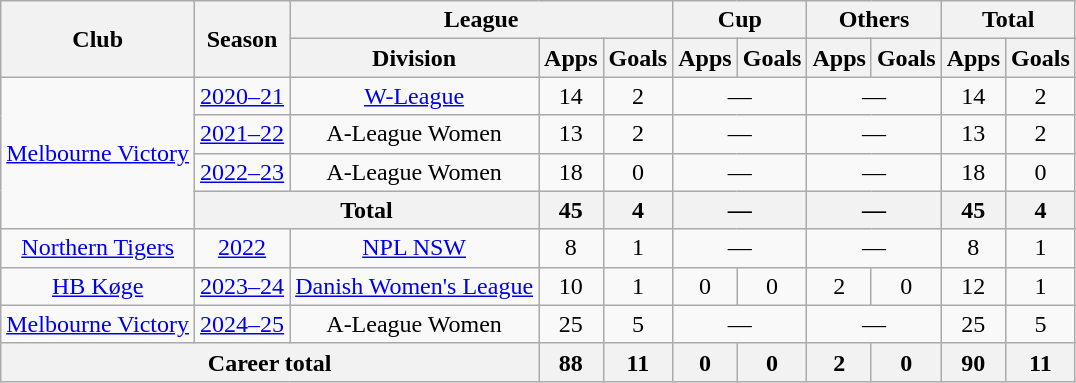<table class="wikitable" style="text-align: center;">
<tr>
<th rowspan=2>Club</th>
<th rowspan=2>Season</th>
<th colspan=3>League</th>
<th colspan=2>Cup</th>
<th colspan=2>Others</th>
<th colspan=2>Total</th>
</tr>
<tr>
<th>Division</th>
<th>Apps</th>
<th>Goals</th>
<th>Apps</th>
<th>Goals</th>
<th>Apps</th>
<th>Goals</th>
<th>Apps</th>
<th>Goals</th>
</tr>
<tr>
<td rowspan=4><a href='#'>Melbourne Victory</a></td>
<td><a href='#'>2020–21</a></td>
<td><a href='#'>W-League</a></td>
<td>14</td>
<td>2</td>
<td colspan=2>—</td>
<td colspan=2>—</td>
<td>14</td>
<td>2</td>
</tr>
<tr>
<td><a href='#'>2021–22</a></td>
<td>A-League Women</td>
<td>13</td>
<td>2</td>
<td colspan=2>—</td>
<td colspan=2>—</td>
<td>13</td>
<td>2</td>
</tr>
<tr>
<td><a href='#'>2022–23</a></td>
<td>A-League Women</td>
<td>18</td>
<td>0</td>
<td colspan=2>—</td>
<td colspan=2>—</td>
<td>18</td>
<td>0</td>
</tr>
<tr>
<th colspan=2>Total</th>
<th>45</th>
<th>4</th>
<th colspan=2>—</th>
<th colspan=2>—</th>
<th>45</th>
<th>4</th>
</tr>
<tr>
<td><a href='#'>Northern Tigers</a></td>
<td><a href='#'>2022</a></td>
<td><a href='#'>NPL NSW</a></td>
<td>8</td>
<td>1</td>
<td colspan=2>—</td>
<td colspan=2>—</td>
<td>8</td>
<td>1</td>
</tr>
<tr>
<td><a href='#'>HB Køge</a></td>
<td><a href='#'>2023–24</a></td>
<td><a href='#'>Danish Women's League</a></td>
<td>10</td>
<td>1</td>
<td>0</td>
<td>0</td>
<td>2</td>
<td>0</td>
<td>12</td>
<td>1</td>
</tr>
<tr>
<td><a href='#'>Melbourne Victory</a></td>
<td><a href='#'>2024–25</a></td>
<td>A-League Women</td>
<td>25</td>
<td>5</td>
<td colspan=2>—</td>
<td colspan=2>—</td>
<td>25</td>
<td>5</td>
</tr>
<tr>
<th colspan=3>Career total</th>
<th>88</th>
<th>11</th>
<th>0</th>
<th>0</th>
<th>2</th>
<th>0</th>
<th>90</th>
<th>11</th>
</tr>
</table>
